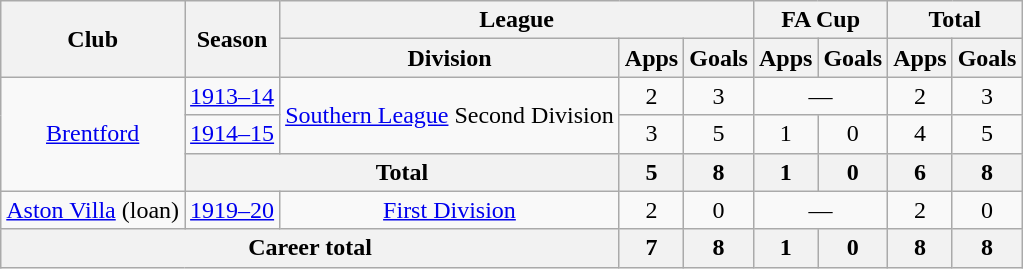<table class="wikitable" style="text-align: center;">
<tr>
<th rowspan="2">Club</th>
<th rowspan="2">Season</th>
<th colspan="3">League</th>
<th colspan="2">FA Cup</th>
<th colspan="2">Total</th>
</tr>
<tr>
<th>Division</th>
<th>Apps</th>
<th>Goals</th>
<th>Apps</th>
<th>Goals</th>
<th>Apps</th>
<th>Goals</th>
</tr>
<tr>
<td rowspan="3"><a href='#'>Brentford</a></td>
<td><a href='#'>1913–14</a></td>
<td rowspan="2"><a href='#'>Southern League</a> Second Division</td>
<td>2</td>
<td>3</td>
<td colspan="2">—</td>
<td>2</td>
<td>3</td>
</tr>
<tr>
<td><a href='#'>1914–15</a></td>
<td>3</td>
<td>5</td>
<td>1</td>
<td>0</td>
<td>4</td>
<td>5</td>
</tr>
<tr>
<th colspan="2">Total</th>
<th>5</th>
<th>8</th>
<th>1</th>
<th>0</th>
<th>6</th>
<th>8</th>
</tr>
<tr>
<td><a href='#'>Aston Villa</a> (loan)</td>
<td><a href='#'>1919–20</a></td>
<td><a href='#'>First Division</a></td>
<td>2</td>
<td>0</td>
<td colspan="2">—</td>
<td>2</td>
<td>0</td>
</tr>
<tr>
<th colspan="3">Career total</th>
<th>7</th>
<th>8</th>
<th>1</th>
<th>0</th>
<th>8</th>
<th>8</th>
</tr>
</table>
